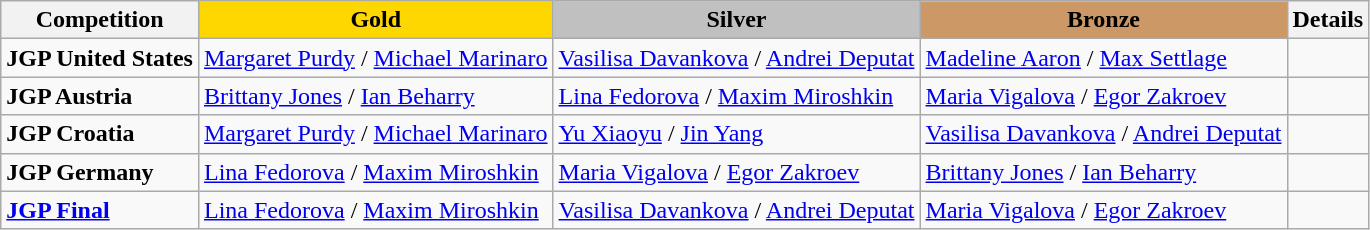<table class="wikitable">
<tr>
<th>Competition</th>
<td align=center bgcolor=gold><strong>Gold</strong></td>
<td align=center bgcolor=silver><strong>Silver</strong></td>
<td align=center bgcolor=cc9966><strong>Bronze</strong></td>
<th>Details</th>
</tr>
<tr>
<td><strong>JGP United States</strong></td>
<td> <a href='#'>Margaret Purdy</a> / <a href='#'>Michael Marinaro</a></td>
<td> <a href='#'>Vasilisa Davankova</a> / <a href='#'>Andrei Deputat</a></td>
<td> <a href='#'>Madeline Aaron</a> / <a href='#'>Max Settlage</a></td>
<td></td>
</tr>
<tr>
<td><strong>JGP Austria</strong></td>
<td> <a href='#'>Brittany Jones</a> / <a href='#'>Ian Beharry</a></td>
<td> <a href='#'>Lina Fedorova</a> / <a href='#'>Maxim Miroshkin</a></td>
<td> <a href='#'>Maria Vigalova</a> / <a href='#'>Egor Zakroev</a></td>
<td></td>
</tr>
<tr>
<td><strong>JGP Croatia</strong></td>
<td> <a href='#'>Margaret Purdy</a> / <a href='#'>Michael Marinaro</a></td>
<td> <a href='#'>Yu Xiaoyu</a> / <a href='#'>Jin Yang</a></td>
<td> <a href='#'>Vasilisa Davankova</a> / <a href='#'>Andrei Deputat</a></td>
<td></td>
</tr>
<tr>
<td><strong>JGP Germany</strong></td>
<td> <a href='#'>Lina Fedorova</a> / <a href='#'>Maxim Miroshkin</a></td>
<td> <a href='#'>Maria Vigalova</a> / <a href='#'>Egor Zakroev</a></td>
<td> <a href='#'>Brittany Jones</a> / <a href='#'>Ian Beharry</a></td>
<td></td>
</tr>
<tr>
<td><strong><a href='#'>JGP Final</a></strong></td>
<td> <a href='#'>Lina Fedorova</a> / <a href='#'>Maxim Miroshkin</a></td>
<td> <a href='#'>Vasilisa Davankova</a> / <a href='#'>Andrei Deputat</a></td>
<td> <a href='#'>Maria Vigalova</a> / <a href='#'>Egor Zakroev</a></td>
<td></td>
</tr>
</table>
